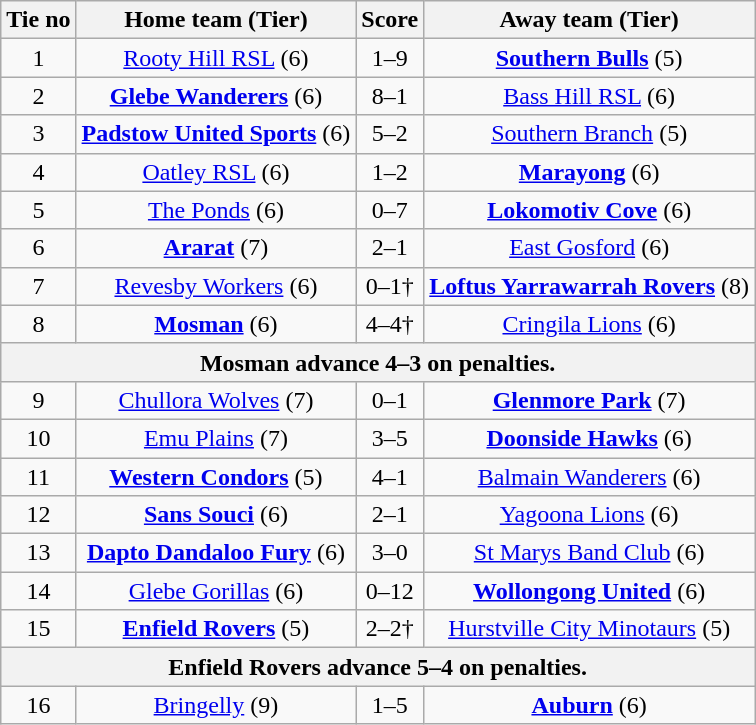<table class="wikitable" style="text-align:center">
<tr>
<th>Tie no</th>
<th>Home team (Tier)</th>
<th>Score</th>
<th>Away team (Tier)</th>
</tr>
<tr>
<td>1</td>
<td><a href='#'>Rooty Hill RSL</a> (6)</td>
<td>1–9</td>
<td><strong><a href='#'>Southern Bulls</a></strong> (5)</td>
</tr>
<tr>
<td>2</td>
<td><strong><a href='#'>Glebe Wanderers</a></strong> (6)</td>
<td>8–1</td>
<td><a href='#'>Bass Hill RSL</a> (6)</td>
</tr>
<tr>
<td>3</td>
<td><strong><a href='#'>Padstow United Sports</a></strong> (6)</td>
<td>5–2</td>
<td><a href='#'>Southern Branch</a> (5)</td>
</tr>
<tr>
<td>4</td>
<td><a href='#'>Oatley RSL</a> (6)</td>
<td>1–2</td>
<td><strong><a href='#'>Marayong</a></strong> (6)</td>
</tr>
<tr>
<td>5</td>
<td><a href='#'>The Ponds</a> (6)</td>
<td>0–7</td>
<td><strong><a href='#'>Lokomotiv Cove</a></strong> (6)</td>
</tr>
<tr>
<td>6</td>
<td><strong><a href='#'>Ararat</a></strong> (7)</td>
<td>2–1</td>
<td><a href='#'>East Gosford</a> (6)</td>
</tr>
<tr>
<td>7</td>
<td><a href='#'>Revesby Workers</a> (6)</td>
<td>0–1†</td>
<td><strong><a href='#'>Loftus Yarrawarrah Rovers</a></strong> (8)</td>
</tr>
<tr>
<td>8</td>
<td><strong><a href='#'>Mosman</a></strong> (6)</td>
<td>4–4†</td>
<td><a href='#'>Cringila Lions</a> (6)</td>
</tr>
<tr>
<th colspan=4>Mosman advance 4–3 on penalties.</th>
</tr>
<tr>
<td>9</td>
<td><a href='#'>Chullora Wolves</a> (7)</td>
<td>0–1</td>
<td><strong><a href='#'>Glenmore Park</a></strong> (7)</td>
</tr>
<tr>
<td>10</td>
<td><a href='#'>Emu Plains</a> (7)</td>
<td>3–5</td>
<td><strong><a href='#'>Doonside Hawks</a></strong> (6)</td>
</tr>
<tr>
<td>11</td>
<td><strong><a href='#'>Western Condors</a></strong> (5)</td>
<td>4–1</td>
<td><a href='#'>Balmain Wanderers</a> (6)</td>
</tr>
<tr>
<td>12</td>
<td><strong><a href='#'>Sans Souci</a></strong> (6)</td>
<td>2–1</td>
<td><a href='#'>Yagoona Lions</a> (6)</td>
</tr>
<tr>
<td>13</td>
<td><strong><a href='#'>Dapto Dandaloo Fury</a></strong> (6)</td>
<td>3–0</td>
<td><a href='#'>St Marys Band Club</a> (6)</td>
</tr>
<tr>
<td>14</td>
<td><a href='#'>Glebe Gorillas</a> (6)</td>
<td>0–12</td>
<td><strong><a href='#'>Wollongong United</a></strong> (6)</td>
</tr>
<tr>
<td>15</td>
<td><strong><a href='#'>Enfield Rovers</a></strong> (5)</td>
<td>2–2†</td>
<td><a href='#'>Hurstville City Minotaurs</a> (5)</td>
</tr>
<tr>
<th colspan=4>Enfield Rovers advance 5–4 on penalties.</th>
</tr>
<tr>
<td>16</td>
<td><a href='#'>Bringelly</a> (9)</td>
<td>1–5</td>
<td><strong><a href='#'>Auburn</a></strong> (6)</td>
</tr>
</table>
